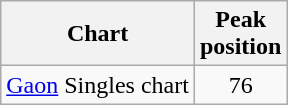<table class="wikitable">
<tr>
<th scope="col">Chart</th>
<th scope="col">Peak<br>position</th>
</tr>
<tr>
<td><a href='#'>Gaon</a> Singles chart</td>
<td align="center">76</td>
</tr>
</table>
